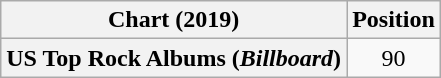<table class="wikitable plainrowheaders" style="text-align:center">
<tr>
<th scope="col">Chart (2019)</th>
<th scope="col">Position</th>
</tr>
<tr>
<th scope="row">US Top Rock Albums (<em>Billboard</em>)</th>
<td>90</td>
</tr>
</table>
